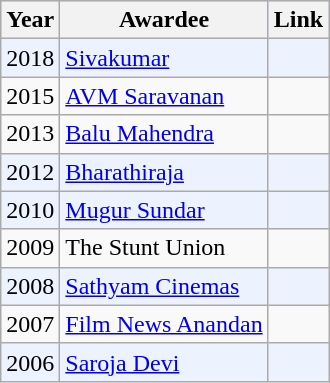<table class="wikitable">
<tr style="background:#d1e4fd;">
<th>Year</th>
<th>Awardee</th>
<th>Link</th>
</tr>
<tr style="background:#edf3fe;">
<td>2018</td>
<td><a href='#'>Sivakumar</a></td>
<td></td>
</tr>
<tr>
<td>2015</td>
<td><a href='#'>AVM Saravanan</a></td>
<td></td>
</tr>
<tr>
<td>2013</td>
<td><a href='#'>Balu Mahendra</a></td>
<td></td>
</tr>
<tr style="background:#edf3fe;">
<td>2012</td>
<td><a href='#'>Bharathiraja</a></td>
<td></td>
</tr>
<tr style="background:#edf3fe;">
<td>2010</td>
<td><a href='#'>Mugur Sundar</a></td>
<td></td>
</tr>
<tr>
<td>2009</td>
<td>The Stunt Union</td>
<td></td>
</tr>
<tr style="background:#edf3fe;">
<td>2008</td>
<td><a href='#'>Sathyam Cinemas</a></td>
<td></td>
</tr>
<tr>
<td>2007</td>
<td><a href='#'>Film News Anandan</a></td>
<td></td>
</tr>
<tr style="background:#edf3fe;">
<td>2006</td>
<td><a href='#'>Saroja Devi</a></td>
<td></td>
</tr>
</table>
